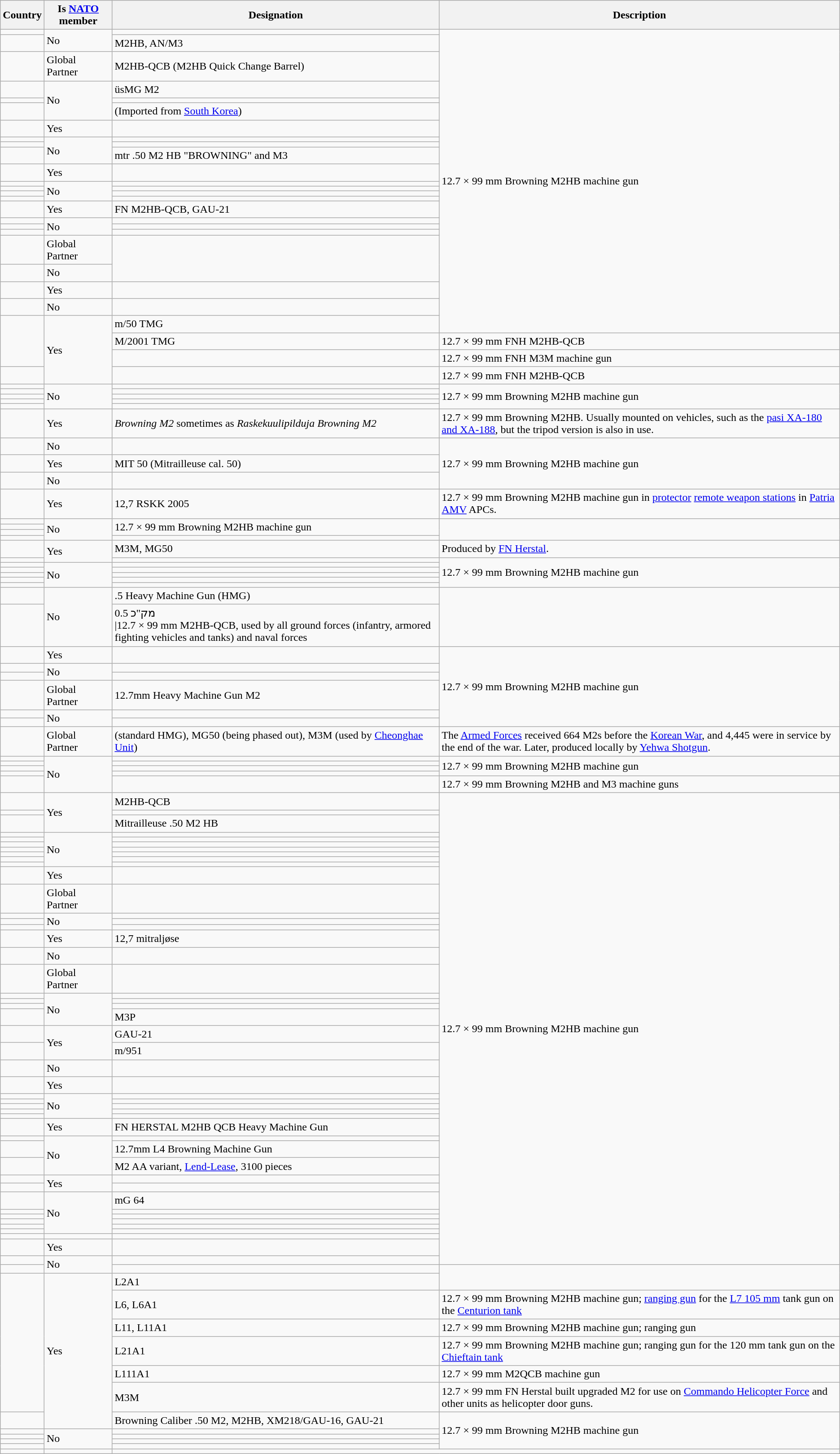<table class="wikitable">
<tr>
<th>Country</th>
<th>Is <a href='#'>NATO</a> member</th>
<th>Designation</th>
<th>Description</th>
</tr>
<tr>
<td></td>
<td rowspan="2">No</td>
<td></td>
<td rowspan="24">12.7 × 99 mm Browning M2HB machine gun</td>
</tr>
<tr>
<td></td>
<td>M2HB, AN/M3</td>
</tr>
<tr>
<td></td>
<td>Global Partner</td>
<td>M2HB-QCB (M2HB Quick Change Barrel)</td>
</tr>
<tr>
<td></td>
<td rowspan="3">No</td>
<td>üsMG M2</td>
</tr>
<tr>
<td></td>
<td></td>
</tr>
<tr>
<td></td>
<td> (Imported from <a href='#'>South Korea</a>)</td>
</tr>
<tr>
<td></td>
<td>Yes</td>
<td></td>
</tr>
<tr>
<td></td>
<td rowspan="3">No</td>
<td></td>
</tr>
<tr>
<td></td>
<td></td>
</tr>
<tr>
<td></td>
<td>mtr .50 M2 HB "BROWNING" and M3</td>
</tr>
<tr>
<td></td>
<td>Yes</td>
<td></td>
</tr>
<tr>
<td></td>
<td rowspan="4">No</td>
<td></td>
</tr>
<tr>
<td></td>
<td></td>
</tr>
<tr>
<td></td>
<td></td>
</tr>
<tr>
<td></td>
<td></td>
</tr>
<tr>
<td></td>
<td>Yes</td>
<td>FN M2HB-QCB, GAU-21</td>
</tr>
<tr>
<td></td>
<td rowspan="3">No</td>
<td></td>
</tr>
<tr>
<td></td>
<td></td>
</tr>
<tr>
<td></td>
<td></td>
</tr>
<tr>
<td></td>
<td>Global Partner</td>
</tr>
<tr>
<td></td>
<td>No</td>
</tr>
<tr>
<td></td>
<td>Yes</td>
<td></td>
</tr>
<tr>
<td></td>
<td>No</td>
<td></td>
</tr>
<tr>
<td rowspan="3"></td>
<td rowspan="4">Yes</td>
<td>m/50 TMG</td>
</tr>
<tr>
<td>M/2001 TMG</td>
<td>12.7 × 99 mm FNH M2HB-QCB</td>
</tr>
<tr>
<td></td>
<td>12.7 × 99 mm FNH M3M machine gun</td>
</tr>
<tr>
<td></td>
<td></td>
<td>12.7 × 99 mm FNH M2HB-QCB</td>
</tr>
<tr>
<td></td>
<td rowspan="5">No</td>
<td></td>
<td rowspan="5">12.7 × 99 mm Browning M2HB machine gun</td>
</tr>
<tr>
<td></td>
<td></td>
</tr>
<tr>
<td></td>
<td></td>
</tr>
<tr>
<td></td>
<td></td>
</tr>
<tr>
<td></td>
<td></td>
</tr>
<tr>
<td></td>
<td>Yes</td>
<td><em>Browning M2</em> sometimes as <em>Raskekuulipilduja Browning M2</em></td>
<td>12.7 × 99 mm Browning M2HB. Usually mounted on vehicles, such as the <a href='#'>pasi XA-180 and XA-188</a>, but the tripod version is also in use.</td>
</tr>
<tr>
<td></td>
<td>No</td>
<td></td>
<td rowspan="3">12.7 × 99 mm Browning M2HB machine gun</td>
</tr>
<tr>
<td></td>
<td>Yes</td>
<td>MIT 50 (Mitrailleuse cal. 50)</td>
</tr>
<tr>
<td></td>
<td>No</td>
<td></td>
</tr>
<tr>
<td></td>
<td>Yes</td>
<td>12,7 RSKK 2005</td>
<td>12.7 × 99 mm Browning M2HB machine gun in <a href='#'>protector</a> <a href='#'>remote weapon stations</a> in <a href='#'>Patria AMV</a> APCs.</td>
</tr>
<tr>
<td></td>
<td rowspan="4">No</td>
<td rowspan="3">12.7 × 99 mm Browning M2HB machine gun</td>
</tr>
<tr>
<td></td>
</tr>
<tr>
<td></td>
</tr>
<tr>
<td></td>
<td></td>
</tr>
<tr>
<td></td>
<td rowspan="2">Yes</td>
<td>M3M, MG50</td>
<td>Produced by <a href='#'>FN Herstal</a>.</td>
</tr>
<tr>
<td></td>
<td></td>
<td rowspan="6">12.7 × 99 mm Browning M2HB machine gun</td>
</tr>
<tr>
<td></td>
<td rowspan="5">No</td>
<td></td>
</tr>
<tr>
<td></td>
<td></td>
</tr>
<tr>
<td></td>
<td></td>
</tr>
<tr>
<td></td>
<td></td>
</tr>
<tr>
<td></td>
<td></td>
</tr>
<tr>
<td></td>
<td rowspan="2">No</td>
<td>.5 Heavy Machine Gun (HMG)</td>
</tr>
<tr>
<td></td>
<td>מק"כ 0.5<br>|12.7 × 99 mm M2HB-QCB, used by all ground forces (infantry, armored fighting vehicles and tanks) and naval forces</td>
</tr>
<tr>
<td></td>
<td>Yes</td>
<td></td>
<td rowspan="6">12.7 × 99 mm Browning M2HB machine gun</td>
</tr>
<tr>
<td></td>
<td rowspan="2">No</td>
<td></td>
</tr>
<tr>
<td></td>
<td></td>
</tr>
<tr>
<td></td>
<td>Global Partner</td>
<td>12.7mm Heavy Machine Gun M2</td>
</tr>
<tr>
<td></td>
<td rowspan="2">No</td>
<td></td>
</tr>
<tr>
<td></td>
<td></td>
</tr>
<tr>
<td></td>
<td>Global Partner</td>
<td> (standard HMG), MG50 (being phased out), M3M (used by <a href='#'>Cheonghae Unit</a>)</td>
<td>The <a href='#'>Armed Forces</a> received 664 M2s before the <a href='#'>Korean War</a>, and 4,445 were in service by the end of the war. Later, produced locally by <a href='#'>Yehwa Shotgun</a>.</td>
</tr>
<tr>
<td></td>
<td rowspan="5">No</td>
<td></td>
<td rowspan="4">12.7 × 99 mm Browning M2HB machine gun</td>
</tr>
<tr>
<td></td>
<td></td>
</tr>
<tr>
<td></td>
<td></td>
</tr>
<tr>
<td></td>
<td></td>
</tr>
<tr>
<td></td>
<td></td>
<td>12.7 × 99 mm Browning M2HB and M3 machine guns</td>
</tr>
<tr>
<td></td>
<td rowspan="3">Yes</td>
<td>M2HB-QCB</td>
<td rowspan="46">12.7 × 99 mm Browning M2HB machine gun</td>
</tr>
<tr>
<td></td>
<td></td>
</tr>
<tr>
<td></td>
<td>Mitrailleuse .50 M2 HB</td>
</tr>
<tr>
<td></td>
<td rowspan="7">No</td>
<td></td>
</tr>
<tr>
<td></td>
<td></td>
</tr>
<tr>
<td></td>
<td></td>
</tr>
<tr>
<td></td>
<td></td>
</tr>
<tr>
<td></td>
<td></td>
</tr>
<tr>
<td></td>
<td></td>
</tr>
<tr>
<td></td>
<td></td>
</tr>
<tr>
<td></td>
<td>Yes</td>
<td></td>
</tr>
<tr>
<td></td>
<td rowspan="1">Global Partner</td>
<td></td>
</tr>
<tr>
<td></td>
<td rowspan="3">No</td>
<td></td>
</tr>
<tr>
<td></td>
<td></td>
</tr>
<tr>
<td></td>
<td></td>
</tr>
<tr>
<td></td>
<td>Yes</td>
<td>12,7 mitraljøse</td>
</tr>
<tr>
<td></td>
<td>No</td>
<td></td>
</tr>
<tr>
<td></td>
<td>Global Partner</td>
<td></td>
</tr>
<tr>
<td></td>
<td rowspan="4">No</td>
<td></td>
</tr>
<tr>
<td></td>
<td></td>
</tr>
<tr>
<td></td>
<td></td>
</tr>
<tr>
<td></td>
<td>M3P</td>
</tr>
<tr>
<td></td>
<td rowspan="2">Yes</td>
<td>GAU-21</td>
</tr>
<tr>
<td></td>
<td>m/951</td>
</tr>
<tr>
<td></td>
<td>No</td>
<td></td>
</tr>
<tr>
<td></td>
<td>Yes</td>
<td></td>
</tr>
<tr>
<td></td>
<td rowspan="5">No</td>
<td></td>
</tr>
<tr>
<td></td>
<td></td>
</tr>
<tr>
<td></td>
<td></td>
</tr>
<tr>
<td></td>
<td></td>
</tr>
<tr>
<td></td>
<td></td>
</tr>
<tr>
<td></td>
<td>Yes</td>
<td>FN HERSTAL M2HB QCB Heavy Machine Gun</td>
</tr>
<tr>
<td></td>
<td rowspan="3">No</td>
<td></td>
</tr>
<tr>
<td></td>
<td>12.7mm L4 Browning Machine Gun</td>
</tr>
<tr>
<td></td>
<td>M2 AA variant, <a href='#'>Lend-Lease</a>, 3100 pieces</td>
</tr>
<tr>
<td></td>
<td rowspan="2">Yes</td>
<td></td>
</tr>
<tr>
<td></td>
<td></td>
</tr>
<tr>
<td></td>
<td rowspan="6">No</td>
<td>mG 64</td>
</tr>
<tr>
<td></td>
<td></td>
</tr>
<tr>
<td></td>
<td></td>
</tr>
<tr>
<td></td>
<td></td>
</tr>
<tr>
<td></td>
<td></td>
</tr>
<tr>
<td></td>
<td></td>
</tr>
<tr>
<td></td>
<td></td>
</tr>
<tr>
<td></td>
<td>Yes</td>
<td></td>
</tr>
<tr>
<td></td>
<td rowspan="2">No</td>
<td></td>
</tr>
<tr>
<td></td>
<td></td>
</tr>
<tr>
<td rowspan="6"></td>
<td rowspan="7">Yes</td>
<td>L2A1</td>
</tr>
<tr>
<td>L6, L6A1</td>
<td>12.7 × 99 mm Browning M2HB machine gun; <a href='#'>ranging gun</a> for the <a href='#'>L7 105 mm</a> tank gun on the <a href='#'>Centurion tank</a></td>
</tr>
<tr>
<td>L11, L11A1</td>
<td>12.7 × 99 mm Browning M2HB machine gun; ranging gun</td>
</tr>
<tr>
<td>L21A1</td>
<td>12.7 × 99 mm Browning M2HB machine gun; ranging gun for the 120 mm tank gun on the <a href='#'>Chieftain tank</a></td>
</tr>
<tr>
<td>L111A1</td>
<td>12.7 × 99 mm M2QCB machine gun</td>
</tr>
<tr>
<td>M3M</td>
<td>12.7 × 99 mm FN Herstal built upgraded M2 for use on <a href='#'>Commando Helicopter Force</a> and other units as helicopter door guns.</td>
</tr>
<tr>
<td></td>
<td>Browning Caliber .50 M2, M2HB, XM218/GAU-16, GAU-21</td>
<td rowspan="5">12.7 × 99 mm Browning M2HB machine gun</td>
</tr>
<tr>
<td></td>
<td rowspan="4">No</td>
<td></td>
</tr>
<tr>
<td></td>
<td></td>
</tr>
<tr>
<td> </td>
<td></td>
</tr>
<tr>
<td></td>
<td></td>
</tr>
<tr>
<td></td>
<td></td>
</tr>
</table>
